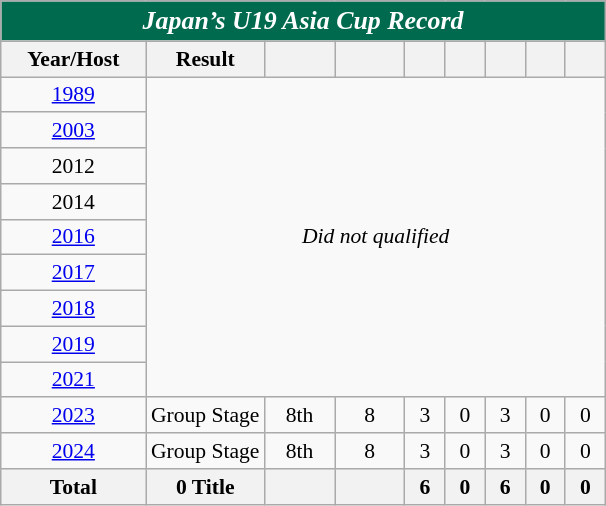<table class="wikitable" style="font-size:90%; text-align:center">
<tr>
<th style="color:white; background:#006A4E;" colspan=9><strong><em><big>Japan’s U19 Asia Cup Record</big></em></strong></th>
</tr>
<tr>
<th width="90">Year/Host</th>
<th>Result</th>
<th width="40"></th>
<th width="40"></th>
<th width="20"></th>
<th width="20"></th>
<th width="20"></th>
<th width="20"></th>
<th width="20"></th>
</tr>
<tr>
<td> <a href='#'>1989</a></td>
<td rowspan=9 colspan=8><em>Did not qualified</em></td>
</tr>
<tr>
<td> <a href='#'>2003</a></td>
</tr>
<tr>
<td> 2012</td>
</tr>
<tr>
<td> 2014</td>
</tr>
<tr>
<td> <a href='#'>2016</a></td>
</tr>
<tr>
<td> <a href='#'>2017</a></td>
</tr>
<tr>
<td> <a href='#'>2018</a></td>
</tr>
<tr>
<td> <a href='#'>2019</a></td>
</tr>
<tr>
<td> <a href='#'>2021</a></td>
</tr>
<tr>
<td><a href='#'>2023</a></td>
<td>Group Stage</td>
<td>8th</td>
<td>8</td>
<td>3</td>
<td>0</td>
<td>3</td>
<td>0</td>
<td>0</td>
</tr>
<tr>
<td> <a href='#'>2024</a></td>
<td>Group Stage</td>
<td>8th</td>
<td>8</td>
<td>3</td>
<td>0</td>
<td>3</td>
<td>0</td>
<td>0</td>
</tr>
<tr>
<th>Total</th>
<th>0 Title</th>
<th></th>
<th></th>
<th>6</th>
<th>0</th>
<th>6</th>
<th>0</th>
<th>0</th>
</tr>
</table>
